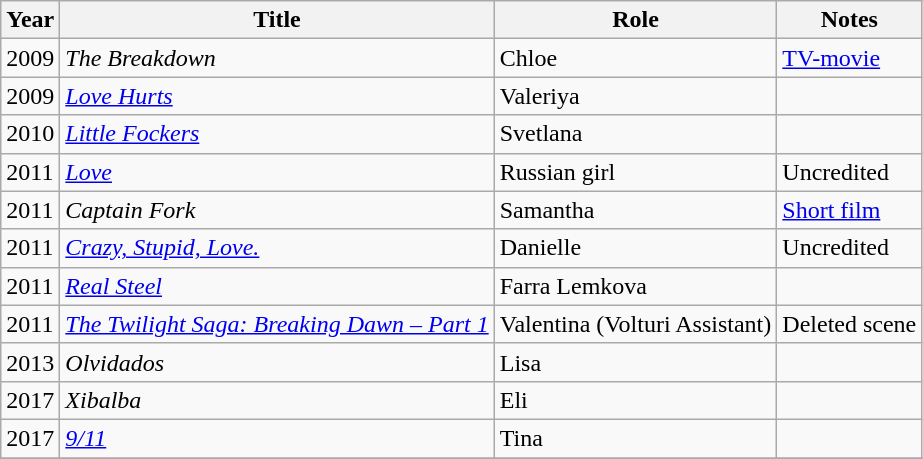<table class="wikitable sortable">
<tr>
<th scope="col">Year</th>
<th scope="col">Title</th>
<th scope="col">Role</th>
<th scope="col" class="unsortable">Notes</th>
</tr>
<tr>
<td>2009</td>
<td><em>The Breakdown</em></td>
<td>Chloe</td>
<td><a href='#'>TV-movie</a></td>
</tr>
<tr>
<td>2009</td>
<td><em><a href='#'>Love Hurts</a></em></td>
<td>Valeriya</td>
<td></td>
</tr>
<tr>
<td>2010</td>
<td><em><a href='#'>Little Fockers</a></em></td>
<td>Svetlana</td>
<td></td>
</tr>
<tr>
<td>2011</td>
<td><em><a href='#'>Love</a></em></td>
<td>Russian girl</td>
<td>Uncredited</td>
</tr>
<tr>
<td>2011</td>
<td><em>Captain Fork</em></td>
<td>Samantha</td>
<td><a href='#'>Short film</a></td>
</tr>
<tr>
<td>2011</td>
<td><em><a href='#'>Crazy, Stupid, Love.</a></em></td>
<td>Danielle</td>
<td>Uncredited</td>
</tr>
<tr>
<td>2011</td>
<td><em><a href='#'>Real Steel</a></em></td>
<td>Farra Lemkova</td>
<td></td>
</tr>
<tr>
<td>2011</td>
<td><em><a href='#'>The Twilight Saga: Breaking Dawn – Part 1</a></em></td>
<td>Valentina (Volturi Assistant)</td>
<td>Deleted scene</td>
</tr>
<tr>
<td>2013</td>
<td><em>Olvidados</em></td>
<td>Lisa</td>
<td></td>
</tr>
<tr>
<td>2017</td>
<td><em>Xibalba</em></td>
<td>Eli</td>
<td></td>
</tr>
<tr>
<td>2017</td>
<td><em><a href='#'>9/11</a></em></td>
<td>Tina</td>
<td></td>
</tr>
<tr>
</tr>
</table>
